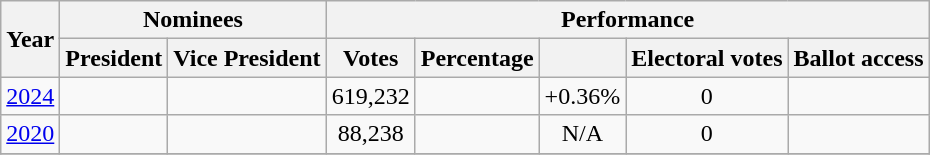<table class="wikitable" style=text-align:center>
<tr>
<th rowspan=2>Year</th>
<th colspan=2>Nominees</th>
<th colspan=5>Performance</th>
</tr>
<tr>
<th>President</th>
<th>Vice President</th>
<th>Votes</th>
<th>Percentage</th>
<th></th>
<th>Electoral votes</th>
<th>Ballot access</th>
</tr>
<tr>
<td><a href='#'>2024</a></td>
<td></td>
<td></td>
<td>619,232</td>
<td></td>
<td>+0.36%</td>
<td>0</td>
<td></td>
</tr>
<tr>
<td><a href='#'>2020</a></td>
<td></td>
<td></td>
<td>88,238</td>
<td></td>
<td>N/A</td>
<td>0</td>
<td></td>
</tr>
<tr>
</tr>
</table>
